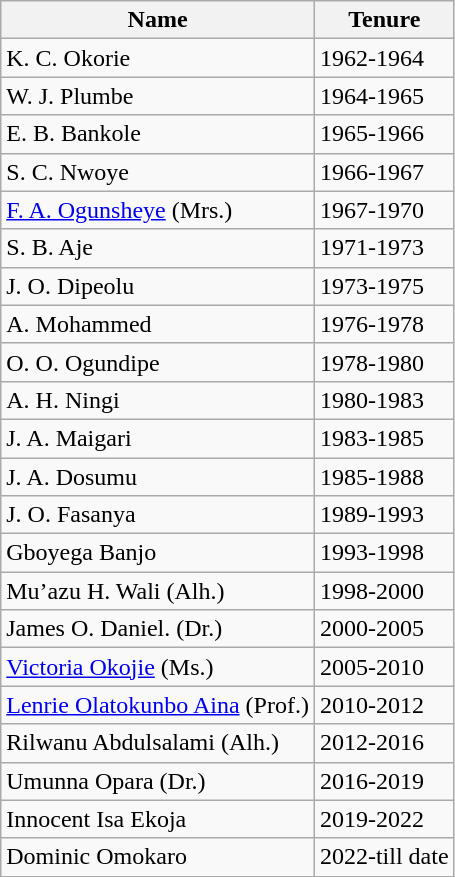<table class="wikitable">
<tr>
<th>Name</th>
<th>Tenure</th>
</tr>
<tr>
<td>K. C. Okorie</td>
<td>1962-1964</td>
</tr>
<tr>
<td>W. J. Plumbe</td>
<td>1964-1965</td>
</tr>
<tr>
<td>E. B. Bankole</td>
<td>1965-1966</td>
</tr>
<tr>
<td>S. C. Nwoye</td>
<td>1966-1967</td>
</tr>
<tr>
<td><a href='#'>F. A. Ogunsheye</a> (Mrs.)</td>
<td>1967-1970</td>
</tr>
<tr>
<td>S. B. Aje</td>
<td>1971-1973</td>
</tr>
<tr>
<td>J. O. Dipeolu</td>
<td>1973-1975</td>
</tr>
<tr>
<td>A. Mohammed</td>
<td>1976-1978</td>
</tr>
<tr>
<td>O. O. Ogundipe</td>
<td>1978-1980</td>
</tr>
<tr>
<td>A. H. Ningi</td>
<td>1980-1983</td>
</tr>
<tr>
<td>J. A. Maigari</td>
<td>1983-1985</td>
</tr>
<tr>
<td>J. A. Dosumu</td>
<td>1985-1988</td>
</tr>
<tr>
<td>J. O. Fasanya</td>
<td>1989-1993</td>
</tr>
<tr>
<td>Gboyega Banjo</td>
<td>1993-1998</td>
</tr>
<tr>
<td>Mu’azu H. Wali (Alh.)</td>
<td>1998-2000</td>
</tr>
<tr>
<td>James O. Daniel. (Dr.)</td>
<td>2000-2005</td>
</tr>
<tr>
<td><a href='#'>Victoria Okojie</a> (Ms.)</td>
<td>2005-2010</td>
</tr>
<tr>
<td><a href='#'>Lenrie Olatokunbo Aina</a> (Prof.)</td>
<td>2010-2012</td>
</tr>
<tr>
<td>Rilwanu Abdulsalami (Alh.)</td>
<td>2012-2016</td>
</tr>
<tr>
<td>Umunna Opara (Dr.)</td>
<td>2016-2019</td>
</tr>
<tr>
<td>Innocent Isa Ekoja</td>
<td>2019-2022</td>
</tr>
<tr>
<td>Dominic Omokaro</td>
<td>2022-till date</td>
</tr>
</table>
